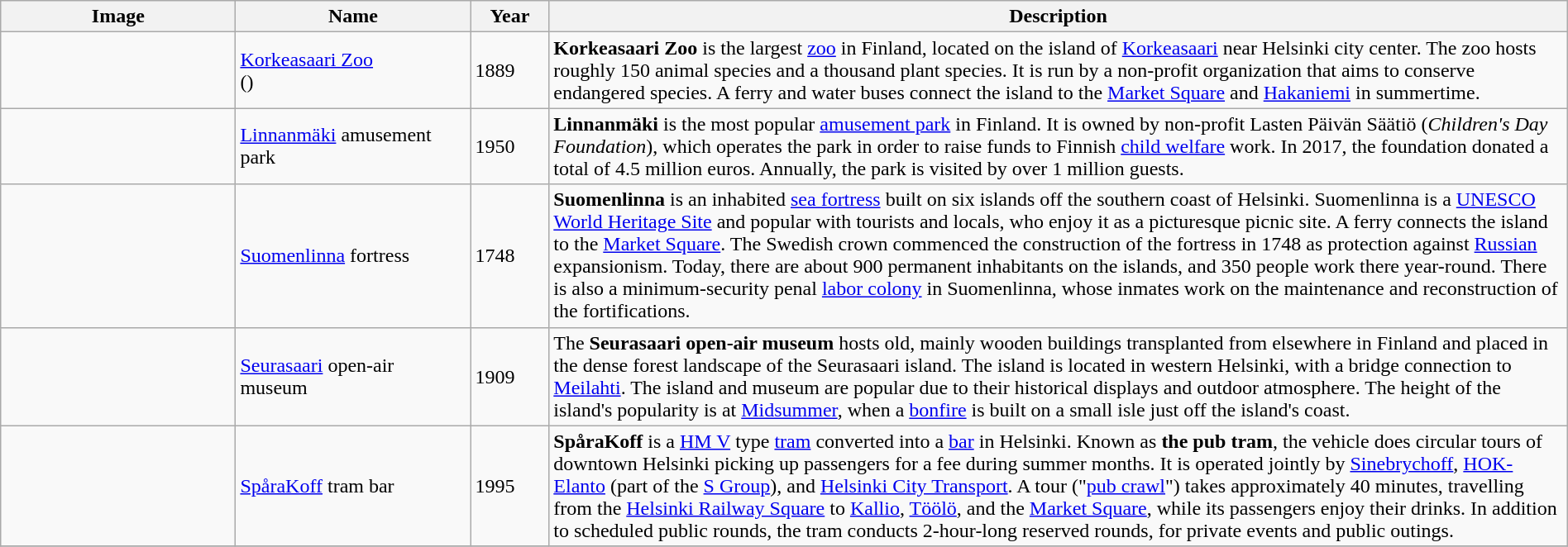<table class="wikitable sortable" style="width:100%">
<tr>
<th scope="col" style="width: 15%;" class="unsortable">Image</th>
<th scope="col" style="width: 15%;">Name</th>
<th scope="col" style="width: 5%;">Year</th>
<th scope="col" style="width: 65%;" class="unsortable">Description</th>
</tr>
<tr>
<td></td>
<td><a href='#'>Korkeasaari Zoo</a><br>()</td>
<td>1889</td>
<td><strong>Korkeasaari Zoo</strong> is the largest <a href='#'>zoo</a> in Finland, located on the island of <a href='#'>Korkeasaari</a> near Helsinki city center. The zoo hosts roughly 150 animal species and a thousand plant species. It is run by a non-profit organization that aims to conserve endangered species. A ferry and water buses connect the island to the <a href='#'>Market Square</a> and <a href='#'>Hakaniemi</a> in summertime.</td>
</tr>
<tr>
<td></td>
<td><a href='#'>Linnanmäki</a> amusement park</td>
<td>1950</td>
<td><strong>Linnanmäki</strong> is the most popular <a href='#'>amusement park</a> in Finland. It is owned by non-profit Lasten Päivän Säätiö (<em>Children's Day Foundation</em>), which operates the park in order to raise funds to Finnish <a href='#'>child welfare</a> work. In 2017, the foundation donated a total of 4.5 million euros. Annually, the park is visited by over 1 million guests.</td>
</tr>
<tr>
<td></td>
<td><a href='#'>Suomenlinna</a> fortress</td>
<td>1748</td>
<td><strong>Suomenlinna</strong> is an inhabited <a href='#'>sea fortress</a> built on six islands off the southern coast of Helsinki. Suomenlinna is a <a href='#'>UNESCO</a> <a href='#'>World Heritage Site</a> and popular with tourists and locals, who enjoy it as a picturesque picnic site. A ferry connects the island to the <a href='#'>Market Square</a>. The Swedish crown commenced the construction of the fortress in 1748 as protection against <a href='#'>Russian</a> expansionism. Today, there are about 900 permanent inhabitants on the islands, and 350 people work there year-round. There is also a minimum-security penal <a href='#'>labor colony</a> in Suomenlinna, whose inmates work on the maintenance and reconstruction of the fortifications.</td>
</tr>
<tr>
<td></td>
<td><a href='#'>Seurasaari</a> open-air museum</td>
<td>1909</td>
<td>The <strong>Seurasaari open-air museum</strong> hosts old, mainly wooden buildings transplanted from elsewhere in Finland and placed in the dense forest landscape of the Seurasaari island. The island is located in western Helsinki, with a bridge connection to <a href='#'>Meilahti</a>. The island and museum are popular due to their historical displays and outdoor atmosphere. The height of the island's popularity is at <a href='#'>Midsummer</a>, when a <a href='#'>bonfire</a> is built on a small isle just off the island's coast.</td>
</tr>
<tr>
<td></td>
<td><a href='#'>SpåraKoff</a> tram bar</td>
<td>1995</td>
<td><strong>SpåraKoff</strong> is a <a href='#'>HM V</a> type <a href='#'>tram</a> converted into a <a href='#'>bar</a> in Helsinki. Known as <strong>the pub tram</strong>, the vehicle does circular tours of downtown Helsinki picking up passengers for a fee during summer months. It is operated jointly by <a href='#'>Sinebrychoff</a>, <a href='#'>HOK-Elanto</a> (part of the <a href='#'>S Group</a>), and <a href='#'>Helsinki City Transport</a>. A tour ("<a href='#'>pub crawl</a>") takes approximately 40 minutes, travelling from the <a href='#'>Helsinki Railway Square</a> to <a href='#'>Kallio</a>, <a href='#'>Töölö</a>, and the <a href='#'>Market Square</a>, while its passengers enjoy their drinks. In addition to scheduled public rounds, the tram conducts 2-hour-long reserved rounds, for private events and public outings.</td>
</tr>
<tr>
</tr>
</table>
